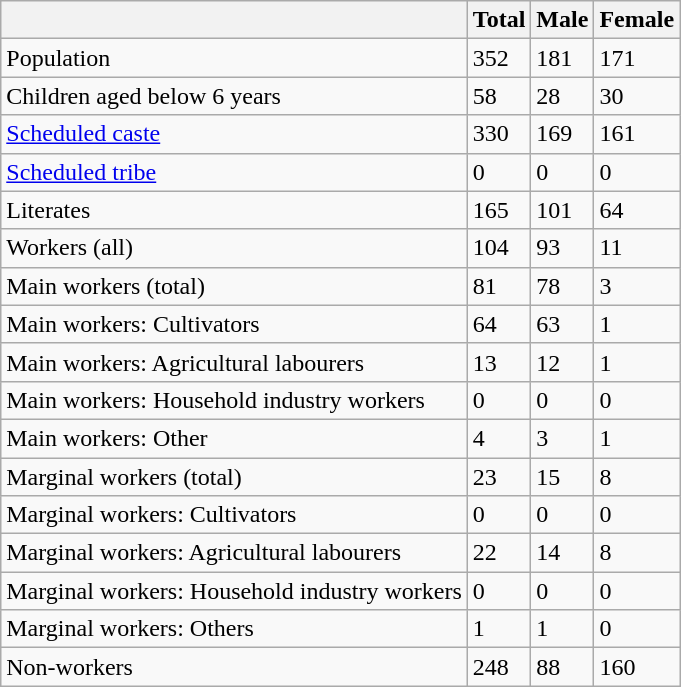<table class="wikitable sortable">
<tr>
<th></th>
<th>Total</th>
<th>Male</th>
<th>Female</th>
</tr>
<tr>
<td>Population</td>
<td>352</td>
<td>181</td>
<td>171</td>
</tr>
<tr>
<td>Children aged below 6 years</td>
<td>58</td>
<td>28</td>
<td>30</td>
</tr>
<tr>
<td><a href='#'>Scheduled caste</a></td>
<td>330</td>
<td>169</td>
<td>161</td>
</tr>
<tr>
<td><a href='#'>Scheduled tribe</a></td>
<td>0</td>
<td>0</td>
<td>0</td>
</tr>
<tr>
<td>Literates</td>
<td>165</td>
<td>101</td>
<td>64</td>
</tr>
<tr>
<td>Workers (all)</td>
<td>104</td>
<td>93</td>
<td>11</td>
</tr>
<tr>
<td>Main workers (total)</td>
<td>81</td>
<td>78</td>
<td>3</td>
</tr>
<tr>
<td>Main workers: Cultivators</td>
<td>64</td>
<td>63</td>
<td>1</td>
</tr>
<tr>
<td>Main workers: Agricultural labourers</td>
<td>13</td>
<td>12</td>
<td>1</td>
</tr>
<tr>
<td>Main workers: Household industry workers</td>
<td>0</td>
<td>0</td>
<td>0</td>
</tr>
<tr>
<td>Main workers: Other</td>
<td>4</td>
<td>3</td>
<td>1</td>
</tr>
<tr>
<td>Marginal workers (total)</td>
<td>23</td>
<td>15</td>
<td>8</td>
</tr>
<tr>
<td>Marginal workers: Cultivators</td>
<td>0</td>
<td>0</td>
<td>0</td>
</tr>
<tr>
<td>Marginal workers: Agricultural labourers</td>
<td>22</td>
<td>14</td>
<td>8</td>
</tr>
<tr>
<td>Marginal workers: Household industry workers</td>
<td>0</td>
<td>0</td>
<td>0</td>
</tr>
<tr>
<td>Marginal workers: Others</td>
<td>1</td>
<td>1</td>
<td>0</td>
</tr>
<tr>
<td>Non-workers</td>
<td>248</td>
<td>88</td>
<td>160</td>
</tr>
</table>
